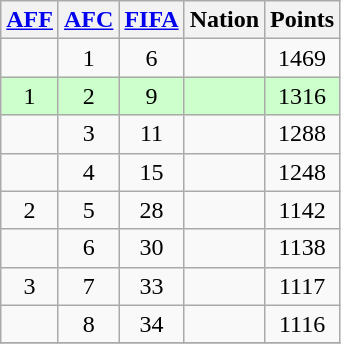<table class="wikitable" style="text-align:center;">
<tr>
<th><a href='#'>AFF</a></th>
<th><a href='#'>AFC</a></th>
<th><a href='#'>FIFA</a></th>
<th>Nation</th>
<th>Points</th>
</tr>
<tr>
<td></td>
<td>1</td>
<td>6</td>
<td align=left></td>
<td>1469</td>
</tr>
<tr style="background-color:#CCFFCC;">
<td>1</td>
<td>2</td>
<td>9</td>
<td align=left></td>
<td>1316</td>
</tr>
<tr>
<td></td>
<td>3</td>
<td>11</td>
<td align=left></td>
<td>1288</td>
</tr>
<tr>
<td></td>
<td>4</td>
<td>15</td>
<td align=left></td>
<td>1248</td>
</tr>
<tr>
<td>2</td>
<td>5</td>
<td>28</td>
<td align=left></td>
<td>1142</td>
</tr>
<tr>
<td></td>
<td>6</td>
<td>30</td>
<td align=left></td>
<td>1138</td>
</tr>
<tr>
<td>3</td>
<td>7</td>
<td>33</td>
<td align=left></td>
<td>1117</td>
</tr>
<tr>
<td></td>
<td>8</td>
<td>34</td>
<td align=left></td>
<td>1116</td>
</tr>
<tr>
</tr>
</table>
